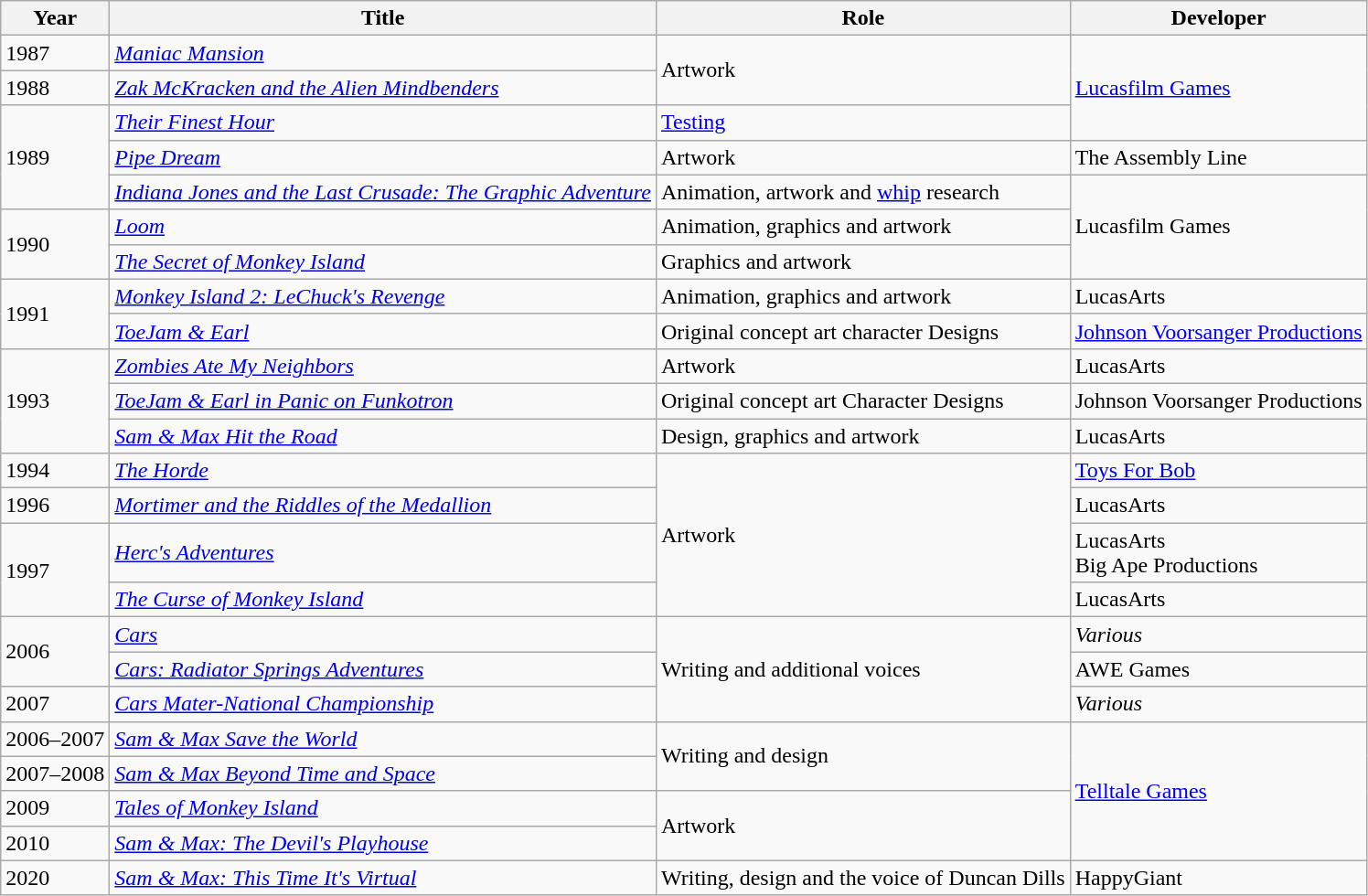<table class="wikitable sortable">
<tr>
<th>Year</th>
<th>Title</th>
<th>Role</th>
<th>Developer</th>
</tr>
<tr>
<td>1987</td>
<td><em><a href='#'>Maniac Mansion</a></em></td>
<td rowspan=2>Artwork</td>
<td rowspan=3><a href='#'>Lucasfilm Games</a></td>
</tr>
<tr>
<td>1988</td>
<td><em><a href='#'>Zak McKracken and the Alien Mindbenders</a></em></td>
</tr>
<tr>
<td rowspan=3>1989</td>
<td><em><a href='#'>Their Finest Hour</a></em></td>
<td><a href='#'>Testing</a></td>
</tr>
<tr>
<td><em><a href='#'>Pipe Dream</a></em></td>
<td>Artwork</td>
<td>The Assembly Line</td>
</tr>
<tr>
<td><em><a href='#'>Indiana Jones and the Last Crusade: The Graphic Adventure</a></em></td>
<td>Animation, artwork and <a href='#'>whip</a> research</td>
<td rowspan=3>Lucasfilm Games</td>
</tr>
<tr>
<td rowspan=2>1990</td>
<td><em><a href='#'>Loom</a></em></td>
<td>Animation, graphics and artwork</td>
</tr>
<tr>
<td><em><a href='#'>The Secret of Monkey Island</a></em></td>
<td>Graphics and artwork</td>
</tr>
<tr>
<td rowspan=2>1991</td>
<td><em><a href='#'>Monkey Island 2: LeChuck's Revenge</a></em></td>
<td>Animation, graphics and artwork</td>
<td>LucasArts</td>
</tr>
<tr>
<td><em><a href='#'>ToeJam & Earl</a></em></td>
<td>Original concept art character Designs</td>
<td><a href='#'>Johnson Voorsanger Productions</a></td>
</tr>
<tr>
<td rowspan=3>1993</td>
<td><em><a href='#'>Zombies Ate My Neighbors</a></em></td>
<td>Artwork</td>
<td>LucasArts</td>
</tr>
<tr>
<td><em><a href='#'>ToeJam & Earl in Panic on Funkotron</a></em></td>
<td>Original concept art Character Designs</td>
<td>Johnson Voorsanger Productions</td>
</tr>
<tr>
<td><em><a href='#'>Sam & Max Hit the Road</a></em></td>
<td>Design, graphics and artwork</td>
<td>LucasArts</td>
</tr>
<tr>
<td>1994</td>
<td><em><a href='#'>The Horde</a></em></td>
<td rowspan=4>Artwork</td>
<td><a href='#'>Toys For Bob</a></td>
</tr>
<tr>
<td>1996</td>
<td><em><a href='#'>Mortimer and the Riddles of the Medallion</a></em></td>
<td>LucasArts</td>
</tr>
<tr>
<td rowspan=2>1997</td>
<td><em><a href='#'>Herc's Adventures</a></em></td>
<td>LucasArts<br>Big Ape Productions</td>
</tr>
<tr>
<td><em><a href='#'>The Curse of Monkey Island</a></em></td>
<td>LucasArts</td>
</tr>
<tr>
<td rowspan=2>2006</td>
<td><em><a href='#'>Cars</a></em></td>
<td rowspan=3>Writing and additional voices</td>
<td><em>Various</em></td>
</tr>
<tr>
<td><em><a href='#'>Cars: Radiator Springs Adventures</a></em></td>
<td>AWE Games</td>
</tr>
<tr>
<td>2007</td>
<td><em><a href='#'>Cars Mater-National Championship</a></em></td>
<td><em>Various</em></td>
</tr>
<tr>
<td>2006–2007</td>
<td><em><a href='#'>Sam & Max Save the World</a></em></td>
<td rowspan=2>Writing and design</td>
<td rowspan=4><a href='#'>Telltale Games</a></td>
</tr>
<tr>
<td>2007–2008</td>
<td><em><a href='#'>Sam & Max Beyond Time and Space</a></em></td>
</tr>
<tr>
<td>2009</td>
<td><em><a href='#'>Tales of Monkey Island</a></em></td>
<td rowspan=2>Artwork</td>
</tr>
<tr>
<td>2010</td>
<td><em><a href='#'>Sam & Max: The Devil's Playhouse</a></em></td>
</tr>
<tr>
<td>2020</td>
<td><em><a href='#'>Sam & Max: This Time It's Virtual</a></em></td>
<td>Writing, design and the voice of Duncan Dills</td>
<td>HappyGiant</td>
</tr>
</table>
